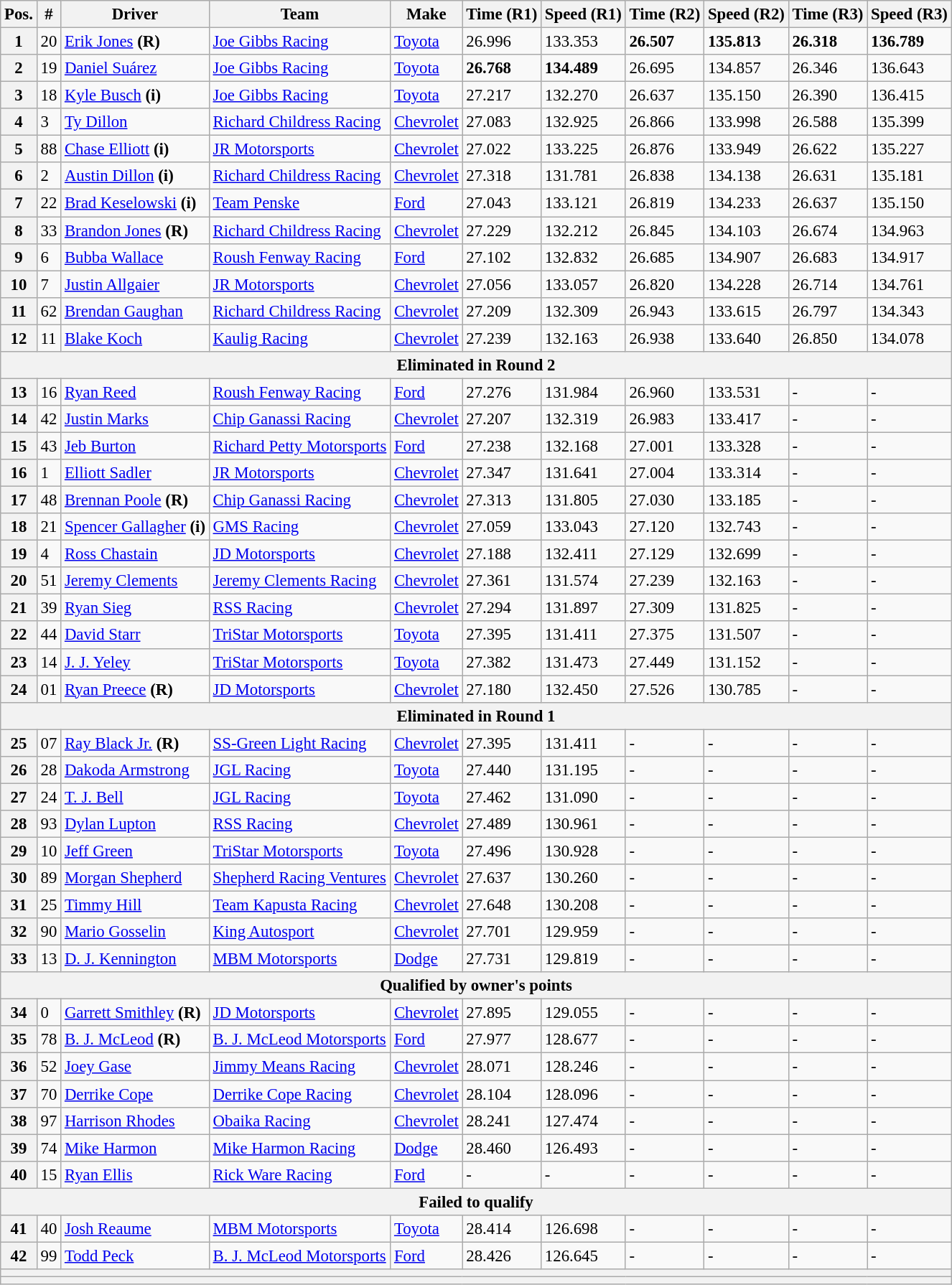<table class="wikitable" style="font-size: 95%;">
<tr>
<th>Pos.</th>
<th>#</th>
<th>Driver</th>
<th>Team</th>
<th>Make</th>
<th>Time (R1)</th>
<th>Speed (R1)</th>
<th>Time (R2)</th>
<th>Speed (R2)</th>
<th>Time (R3)</th>
<th>Speed (R3)</th>
</tr>
<tr>
<th>1</th>
<td>20</td>
<td><a href='#'>Erik Jones</a> <strong>(R)</strong></td>
<td><a href='#'>Joe Gibbs Racing</a></td>
<td><a href='#'>Toyota</a></td>
<td>26.996</td>
<td>133.353</td>
<td><strong>26.507</strong></td>
<td><strong>135.813</strong></td>
<td><strong>26.318</strong></td>
<td><strong>136.789</strong></td>
</tr>
<tr>
<th>2</th>
<td>19</td>
<td><a href='#'>Daniel Suárez</a></td>
<td><a href='#'>Joe Gibbs Racing</a></td>
<td><a href='#'>Toyota</a></td>
<td><strong>26.768</strong></td>
<td><strong>134.489</strong></td>
<td>26.695</td>
<td>134.857</td>
<td>26.346</td>
<td>136.643</td>
</tr>
<tr>
<th>3</th>
<td>18</td>
<td><a href='#'>Kyle Busch</a> <strong>(i)</strong></td>
<td><a href='#'>Joe Gibbs Racing</a></td>
<td><a href='#'>Toyota</a></td>
<td>27.217</td>
<td>132.270</td>
<td>26.637</td>
<td>135.150</td>
<td>26.390</td>
<td>136.415</td>
</tr>
<tr>
<th>4</th>
<td>3</td>
<td><a href='#'>Ty Dillon</a></td>
<td><a href='#'>Richard Childress Racing</a></td>
<td><a href='#'>Chevrolet</a></td>
<td>27.083</td>
<td>132.925</td>
<td>26.866</td>
<td>133.998</td>
<td>26.588</td>
<td>135.399</td>
</tr>
<tr>
<th>5</th>
<td>88</td>
<td><a href='#'>Chase Elliott</a> <strong>(i)</strong></td>
<td><a href='#'>JR Motorsports</a></td>
<td><a href='#'>Chevrolet</a></td>
<td>27.022</td>
<td>133.225</td>
<td>26.876</td>
<td>133.949</td>
<td>26.622</td>
<td>135.227</td>
</tr>
<tr>
<th>6</th>
<td>2</td>
<td><a href='#'>Austin Dillon</a> <strong>(i)</strong></td>
<td><a href='#'>Richard Childress Racing</a></td>
<td><a href='#'>Chevrolet</a></td>
<td>27.318</td>
<td>131.781</td>
<td>26.838</td>
<td>134.138</td>
<td>26.631</td>
<td>135.181</td>
</tr>
<tr>
<th>7</th>
<td>22</td>
<td><a href='#'>Brad Keselowski</a> <strong>(i)</strong></td>
<td><a href='#'>Team Penske</a></td>
<td><a href='#'>Ford</a></td>
<td>27.043</td>
<td>133.121</td>
<td>26.819</td>
<td>134.233</td>
<td>26.637</td>
<td>135.150</td>
</tr>
<tr>
<th>8</th>
<td>33</td>
<td><a href='#'>Brandon Jones</a> <strong>(R)</strong></td>
<td><a href='#'>Richard Childress Racing</a></td>
<td><a href='#'>Chevrolet</a></td>
<td>27.229</td>
<td>132.212</td>
<td>26.845</td>
<td>134.103</td>
<td>26.674</td>
<td>134.963</td>
</tr>
<tr>
<th>9</th>
<td>6</td>
<td><a href='#'>Bubba Wallace</a></td>
<td><a href='#'>Roush Fenway Racing</a></td>
<td><a href='#'>Ford</a></td>
<td>27.102</td>
<td>132.832</td>
<td>26.685</td>
<td>134.907</td>
<td>26.683</td>
<td>134.917</td>
</tr>
<tr>
<th>10</th>
<td>7</td>
<td><a href='#'>Justin Allgaier</a></td>
<td><a href='#'>JR Motorsports</a></td>
<td><a href='#'>Chevrolet</a></td>
<td>27.056</td>
<td>133.057</td>
<td>26.820</td>
<td>134.228</td>
<td>26.714</td>
<td>134.761</td>
</tr>
<tr>
<th>11</th>
<td>62</td>
<td><a href='#'>Brendan Gaughan</a></td>
<td><a href='#'>Richard Childress Racing</a></td>
<td><a href='#'>Chevrolet</a></td>
<td>27.209</td>
<td>132.309</td>
<td>26.943</td>
<td>133.615</td>
<td>26.797</td>
<td>134.343</td>
</tr>
<tr>
<th>12</th>
<td>11</td>
<td><a href='#'>Blake Koch</a></td>
<td><a href='#'>Kaulig Racing</a></td>
<td><a href='#'>Chevrolet</a></td>
<td>27.239</td>
<td>132.163</td>
<td>26.938</td>
<td>133.640</td>
<td>26.850</td>
<td>134.078</td>
</tr>
<tr>
<th colspan="11">Eliminated in Round 2</th>
</tr>
<tr>
<th>13</th>
<td>16</td>
<td><a href='#'>Ryan Reed</a></td>
<td><a href='#'>Roush Fenway Racing</a></td>
<td><a href='#'>Ford</a></td>
<td>27.276</td>
<td>131.984</td>
<td>26.960</td>
<td>133.531</td>
<td>-</td>
<td>-</td>
</tr>
<tr>
<th>14</th>
<td>42</td>
<td><a href='#'>Justin Marks</a></td>
<td><a href='#'>Chip Ganassi Racing</a></td>
<td><a href='#'>Chevrolet</a></td>
<td>27.207</td>
<td>132.319</td>
<td>26.983</td>
<td>133.417</td>
<td>-</td>
<td>-</td>
</tr>
<tr>
<th>15</th>
<td>43</td>
<td><a href='#'>Jeb Burton</a></td>
<td><a href='#'>Richard Petty Motorsports</a></td>
<td><a href='#'>Ford</a></td>
<td>27.238</td>
<td>132.168</td>
<td>27.001</td>
<td>133.328</td>
<td>-</td>
<td>-</td>
</tr>
<tr>
<th>16</th>
<td>1</td>
<td><a href='#'>Elliott Sadler</a></td>
<td><a href='#'>JR Motorsports</a></td>
<td><a href='#'>Chevrolet</a></td>
<td>27.347</td>
<td>131.641</td>
<td>27.004</td>
<td>133.314</td>
<td>-</td>
<td>-</td>
</tr>
<tr>
<th>17</th>
<td>48</td>
<td><a href='#'>Brennan Poole</a> <strong>(R)</strong></td>
<td><a href='#'>Chip Ganassi Racing</a></td>
<td><a href='#'>Chevrolet</a></td>
<td>27.313</td>
<td>131.805</td>
<td>27.030</td>
<td>133.185</td>
<td>-</td>
<td>-</td>
</tr>
<tr>
<th>18</th>
<td>21</td>
<td><a href='#'>Spencer Gallagher</a> <strong>(i)</strong></td>
<td><a href='#'>GMS Racing</a></td>
<td><a href='#'>Chevrolet</a></td>
<td>27.059</td>
<td>133.043</td>
<td>27.120</td>
<td>132.743</td>
<td>-</td>
<td>-</td>
</tr>
<tr>
<th>19</th>
<td>4</td>
<td><a href='#'>Ross Chastain</a></td>
<td><a href='#'>JD Motorsports</a></td>
<td><a href='#'>Chevrolet</a></td>
<td>27.188</td>
<td>132.411</td>
<td>27.129</td>
<td>132.699</td>
<td>-</td>
<td>-</td>
</tr>
<tr>
<th>20</th>
<td>51</td>
<td><a href='#'>Jeremy Clements</a></td>
<td><a href='#'>Jeremy Clements Racing</a></td>
<td><a href='#'>Chevrolet</a></td>
<td>27.361</td>
<td>131.574</td>
<td>27.239</td>
<td>132.163</td>
<td>-</td>
<td>-</td>
</tr>
<tr>
<th>21</th>
<td>39</td>
<td><a href='#'>Ryan Sieg</a></td>
<td><a href='#'>RSS Racing</a></td>
<td><a href='#'>Chevrolet</a></td>
<td>27.294</td>
<td>131.897</td>
<td>27.309</td>
<td>131.825</td>
<td>-</td>
<td>-</td>
</tr>
<tr>
<th>22</th>
<td>44</td>
<td><a href='#'>David Starr</a></td>
<td><a href='#'>TriStar Motorsports</a></td>
<td><a href='#'>Toyota</a></td>
<td>27.395</td>
<td>131.411</td>
<td>27.375</td>
<td>131.507</td>
<td>-</td>
<td>-</td>
</tr>
<tr>
<th>23</th>
<td>14</td>
<td><a href='#'>J. J. Yeley</a></td>
<td><a href='#'>TriStar Motorsports</a></td>
<td><a href='#'>Toyota</a></td>
<td>27.382</td>
<td>131.473</td>
<td>27.449</td>
<td>131.152</td>
<td>-</td>
<td>-</td>
</tr>
<tr>
<th>24</th>
<td>01</td>
<td><a href='#'>Ryan Preece</a> <strong>(R)</strong></td>
<td><a href='#'>JD Motorsports</a></td>
<td><a href='#'>Chevrolet</a></td>
<td>27.180</td>
<td>132.450</td>
<td>27.526</td>
<td>130.785</td>
<td>-</td>
<td>-</td>
</tr>
<tr>
<th colspan="11">Eliminated in Round 1</th>
</tr>
<tr>
<th>25</th>
<td>07</td>
<td><a href='#'>Ray Black Jr.</a> <strong>(R)</strong></td>
<td><a href='#'>SS-Green Light Racing</a></td>
<td><a href='#'>Chevrolet</a></td>
<td>27.395</td>
<td>131.411</td>
<td>-</td>
<td>-</td>
<td>-</td>
<td>-</td>
</tr>
<tr>
<th>26</th>
<td>28</td>
<td><a href='#'>Dakoda Armstrong</a></td>
<td><a href='#'>JGL Racing</a></td>
<td><a href='#'>Toyota</a></td>
<td>27.440</td>
<td>131.195</td>
<td>-</td>
<td>-</td>
<td>-</td>
<td>-</td>
</tr>
<tr>
<th>27</th>
<td>24</td>
<td><a href='#'>T. J. Bell</a></td>
<td><a href='#'>JGL Racing</a></td>
<td><a href='#'>Toyota</a></td>
<td>27.462</td>
<td>131.090</td>
<td>-</td>
<td>-</td>
<td>-</td>
<td>-</td>
</tr>
<tr>
<th>28</th>
<td>93</td>
<td><a href='#'>Dylan Lupton</a></td>
<td><a href='#'>RSS Racing</a></td>
<td><a href='#'>Chevrolet</a></td>
<td>27.489</td>
<td>130.961</td>
<td>-</td>
<td>-</td>
<td>-</td>
<td>-</td>
</tr>
<tr>
<th>29</th>
<td>10</td>
<td><a href='#'>Jeff Green</a></td>
<td><a href='#'>TriStar Motorsports</a></td>
<td><a href='#'>Toyota</a></td>
<td>27.496</td>
<td>130.928</td>
<td>-</td>
<td>-</td>
<td>-</td>
<td>-</td>
</tr>
<tr>
<th>30</th>
<td>89</td>
<td><a href='#'>Morgan Shepherd</a></td>
<td><a href='#'>Shepherd Racing Ventures</a></td>
<td><a href='#'>Chevrolet</a></td>
<td>27.637</td>
<td>130.260</td>
<td>-</td>
<td>-</td>
<td>-</td>
<td>-</td>
</tr>
<tr>
<th>31</th>
<td>25</td>
<td><a href='#'>Timmy Hill</a></td>
<td><a href='#'>Team Kapusta Racing</a></td>
<td><a href='#'>Chevrolet</a></td>
<td>27.648</td>
<td>130.208</td>
<td>-</td>
<td>-</td>
<td>-</td>
<td>-</td>
</tr>
<tr>
<th>32</th>
<td>90</td>
<td><a href='#'>Mario Gosselin</a></td>
<td><a href='#'>King Autosport</a></td>
<td><a href='#'>Chevrolet</a></td>
<td>27.701</td>
<td>129.959</td>
<td>-</td>
<td>-</td>
<td>-</td>
<td>-</td>
</tr>
<tr>
<th>33</th>
<td>13</td>
<td><a href='#'>D. J. Kennington</a></td>
<td><a href='#'>MBM Motorsports</a></td>
<td><a href='#'>Dodge</a></td>
<td>27.731</td>
<td>129.819</td>
<td>-</td>
<td>-</td>
<td>-</td>
<td>-</td>
</tr>
<tr>
<th colspan="11">Qualified by owner's points</th>
</tr>
<tr>
<th>34</th>
<td>0</td>
<td><a href='#'>Garrett Smithley</a> <strong>(R)</strong></td>
<td><a href='#'>JD Motorsports</a></td>
<td><a href='#'>Chevrolet</a></td>
<td>27.895</td>
<td>129.055</td>
<td>-</td>
<td>-</td>
<td>-</td>
<td>-</td>
</tr>
<tr>
<th>35</th>
<td>78</td>
<td><a href='#'>B. J. McLeod</a> <strong>(R)</strong></td>
<td><a href='#'>B. J. McLeod Motorsports</a></td>
<td><a href='#'>Ford</a></td>
<td>27.977</td>
<td>128.677</td>
<td>-</td>
<td>-</td>
<td>-</td>
<td>-</td>
</tr>
<tr>
<th>36</th>
<td>52</td>
<td><a href='#'>Joey Gase</a></td>
<td><a href='#'>Jimmy Means Racing</a></td>
<td><a href='#'>Chevrolet</a></td>
<td>28.071</td>
<td>128.246</td>
<td>-</td>
<td>-</td>
<td>-</td>
<td>-</td>
</tr>
<tr>
<th>37</th>
<td>70</td>
<td><a href='#'>Derrike Cope</a></td>
<td><a href='#'>Derrike Cope Racing</a></td>
<td><a href='#'>Chevrolet</a></td>
<td>28.104</td>
<td>128.096</td>
<td>-</td>
<td>-</td>
<td>-</td>
<td>-</td>
</tr>
<tr>
<th>38</th>
<td>97</td>
<td><a href='#'>Harrison Rhodes</a></td>
<td><a href='#'>Obaika Racing</a></td>
<td><a href='#'>Chevrolet</a></td>
<td>28.241</td>
<td>127.474</td>
<td>-</td>
<td>-</td>
<td>-</td>
<td>-</td>
</tr>
<tr>
<th>39</th>
<td>74</td>
<td><a href='#'>Mike Harmon</a></td>
<td><a href='#'>Mike Harmon Racing</a></td>
<td><a href='#'>Dodge</a></td>
<td>28.460</td>
<td>126.493</td>
<td>-</td>
<td>-</td>
<td>-</td>
<td>-</td>
</tr>
<tr>
<th>40</th>
<td>15</td>
<td><a href='#'>Ryan Ellis</a></td>
<td><a href='#'>Rick Ware Racing</a></td>
<td><a href='#'>Ford</a></td>
<td>-</td>
<td>-</td>
<td>-</td>
<td>-</td>
<td>-</td>
<td>-</td>
</tr>
<tr>
<th colspan="11">Failed to qualify</th>
</tr>
<tr>
<th>41</th>
<td>40</td>
<td><a href='#'>Josh Reaume</a></td>
<td><a href='#'>MBM Motorsports</a></td>
<td><a href='#'>Toyota</a></td>
<td>28.414</td>
<td>126.698</td>
<td>-</td>
<td>-</td>
<td>-</td>
<td>-</td>
</tr>
<tr>
<th>42</th>
<td>99</td>
<td><a href='#'>Todd Peck</a></td>
<td><a href='#'>B. J. McLeod Motorsports</a></td>
<td><a href='#'>Ford</a></td>
<td>28.426</td>
<td>126.645</td>
<td>-</td>
<td>-</td>
<td>-</td>
<td>-</td>
</tr>
<tr>
<th colspan="11"></th>
</tr>
<tr>
<th colspan="11"></th>
</tr>
</table>
